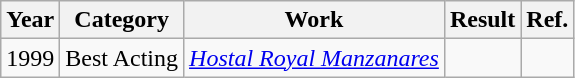<table class = "wikitable sortable">
<tr>
<th>Year</th>
<th>Category</th>
<th>Work</th>
<th>Result</th>
<th>Ref.</th>
</tr>
<tr>
<td>1999</td>
<td>Best Acting</td>
<td><em><a href='#'>Hostal Royal Manzanares</a></em></td>
<td></td>
<td></td>
</tr>
</table>
